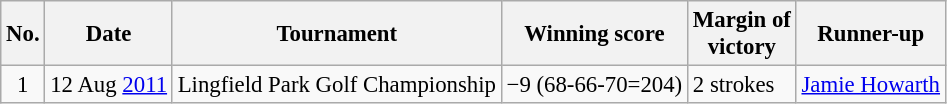<table class="wikitable" style="font-size:95%;">
<tr>
<th>No.</th>
<th>Date</th>
<th>Tournament</th>
<th>Winning score</th>
<th>Margin of<br>victory</th>
<th>Runner-up</th>
</tr>
<tr>
<td align=center>1</td>
<td align=right>12 Aug <a href='#'>2011</a></td>
<td>Lingfield Park Golf Championship</td>
<td>−9 (68-66-70=204)</td>
<td>2 strokes</td>
<td> <a href='#'>Jamie Howarth</a></td>
</tr>
</table>
